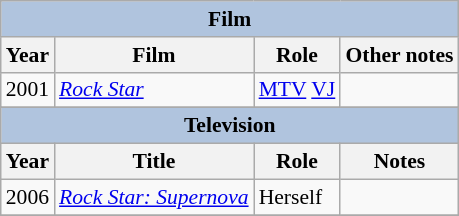<table class="wikitable" style="font-size: 90%;">
<tr>
<th colspan="4" style="background: LightSteelBlue;">Film</th>
</tr>
<tr>
<th>Year</th>
<th>Film</th>
<th>Role</th>
<th>Other notes</th>
</tr>
<tr>
<td>2001</td>
<td><em><a href='#'>Rock Star</a></em></td>
<td><a href='#'>MTV</a> <a href='#'>VJ</a></td>
<td></td>
</tr>
<tr>
</tr>
<tr>
<th colspan="4" style="background: LightSteelBlue;">Television</th>
</tr>
<tr>
<th>Year</th>
<th>Title</th>
<th>Role</th>
<th>Notes</th>
</tr>
<tr>
<td>2006</td>
<td><em><a href='#'>Rock Star: Supernova</a></em></td>
<td>Herself</td>
<td></td>
</tr>
<tr>
</tr>
</table>
